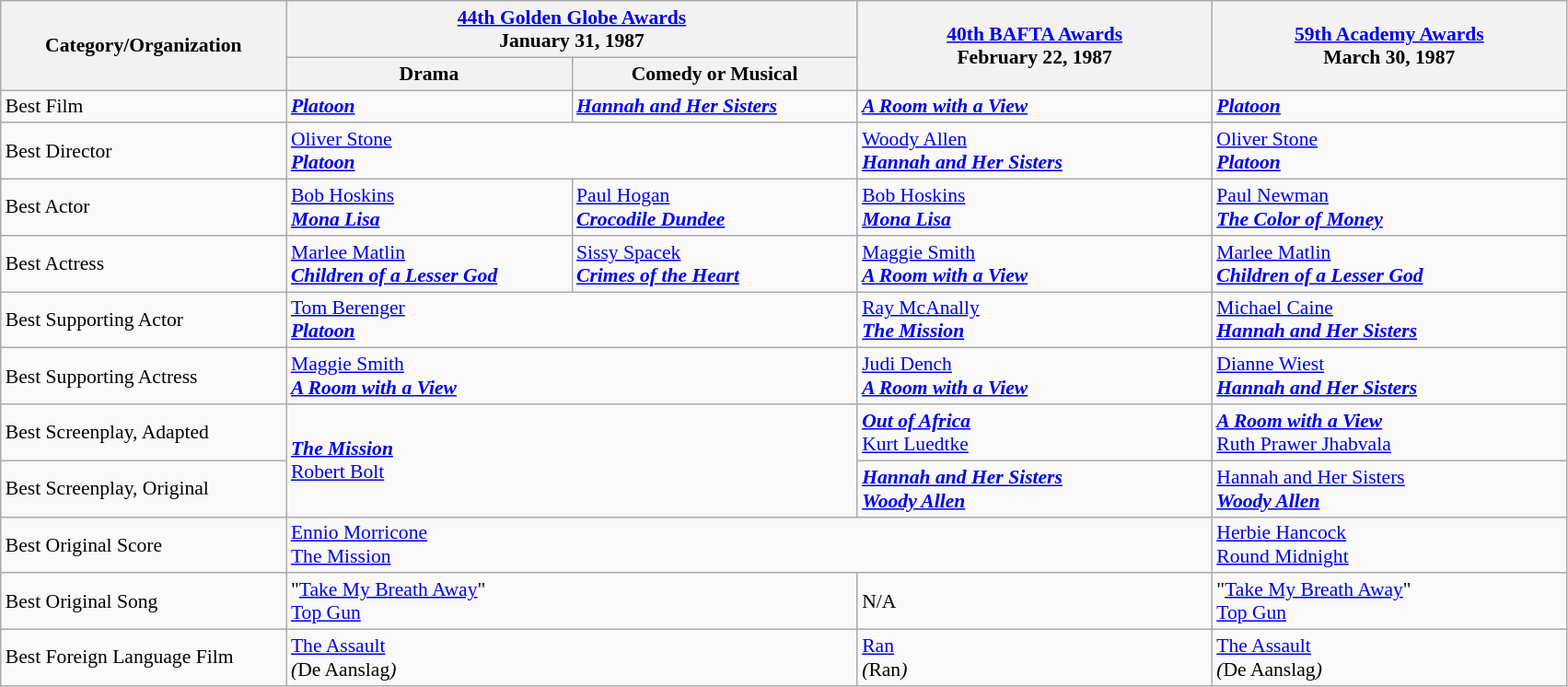<table class="wikitable" style="font-size: 90%;">
<tr>
<th rowspan="2" style="width:200px;">Category/Organization</th>
<th colspan="2" style="width:250px;"><a href='#'>44th Golden Globe Awards</a><br>January 31, 1987</th>
<th rowspan="2" style="width:250px;"><a href='#'>40th BAFTA Awards</a><br>February 22, 1987</th>
<th rowspan="2" style="width:250px;"><a href='#'>59th Academy Awards</a><br>March 30, 1987</th>
</tr>
<tr>
<th width=200>Drama</th>
<th style="width:200px;">Comedy or Musical</th>
</tr>
<tr>
<td>Best Film</td>
<td><strong><em><a href='#'>Platoon</a></em></strong></td>
<td><strong><em><a href='#'>Hannah and Her Sisters</a></em></strong></td>
<td><strong><em><a href='#'>A Room with a View</a></em></strong></td>
<td><strong><em><a href='#'>Platoon</a></em></strong></td>
</tr>
<tr>
<td>Best Director</td>
<td colspan=2><a href='#'>Oliver Stone</a><br><strong><em><a href='#'>Platoon</a></em></strong></td>
<td><a href='#'>Woody Allen</a><br><strong><em><a href='#'>Hannah and Her Sisters</a></em></strong></td>
<td><a href='#'>Oliver Stone</a><br><strong><em><a href='#'>Platoon</a></em></strong></td>
</tr>
<tr>
<td>Best Actor</td>
<td><a href='#'>Bob Hoskins</a><br><strong><em><a href='#'>Mona Lisa</a></em></strong></td>
<td><a href='#'>Paul Hogan</a><br><strong><em><a href='#'>Crocodile Dundee</a></em></strong></td>
<td><a href='#'>Bob Hoskins</a><br><strong><em><a href='#'>Mona Lisa</a></em></strong></td>
<td><a href='#'>Paul Newman</a><br><strong><em><a href='#'>The Color of Money</a></em></strong></td>
</tr>
<tr>
<td>Best Actress</td>
<td><a href='#'>Marlee Matlin</a><br><strong><em><a href='#'>Children of a Lesser God</a></em></strong></td>
<td><a href='#'>Sissy Spacek</a><br><strong><em><a href='#'>Crimes of the Heart</a></em></strong></td>
<td><a href='#'>Maggie Smith</a><br><strong><em><a href='#'>A Room with a View</a></em></strong></td>
<td><a href='#'>Marlee Matlin</a><br><strong><em><a href='#'>Children of a Lesser God</a></em></strong></td>
</tr>
<tr>
<td>Best Supporting Actor</td>
<td colspan=2><a href='#'>Tom Berenger</a><br><strong><em><a href='#'>Platoon</a></em></strong></td>
<td><a href='#'>Ray McAnally</a><br><strong><em><a href='#'>The Mission</a></em></strong></td>
<td><a href='#'>Michael Caine</a><br><strong><em><a href='#'>Hannah and Her Sisters</a></em></strong></td>
</tr>
<tr>
<td>Best Supporting Actress</td>
<td colspan=2><a href='#'>Maggie Smith</a><br><strong><em><a href='#'>A Room with a View</a></em></strong></td>
<td><a href='#'>Judi Dench</a><br><strong><em><a href='#'>A Room with a View</a></em></strong></td>
<td><a href='#'>Dianne Wiest</a><br><strong><em><a href='#'>Hannah and Her Sisters</a></em></strong></td>
</tr>
<tr>
<td>Best Screenplay, Adapted</td>
<td rowspan=2 colspan=2><strong><em><a href='#'>The Mission</a></em></strong><br><a href='#'>Robert Bolt</a></td>
<td><strong><em><a href='#'>Out of Africa</a></em></strong><br><a href='#'>Kurt Luedtke</a></td>
<td><strong><em><a href='#'>A Room with a View</a></em></strong><br><a href='#'>Ruth Prawer Jhabvala</a></td>
</tr>
<tr>
<td>Best Screenplay, Original</td>
<td><strong><em><a href='#'>Hannah and Her Sisters</a><em><br><a href='#'>Woody Allen</a><strong></td>
<td></em></strong><a href='#'>Hannah and Her Sisters</a><strong><em><br><a href='#'>Woody Allen</a></td>
</tr>
<tr>
<td>Best Original Score</td>
<td colspan="3"><a href='#'>Ennio Morricone</a><br></em><a href='#'>The Mission</a><em></td>
<td><a href='#'>Herbie Hancock</a><br></em><a href='#'>Round Midnight</a><em></td>
</tr>
<tr>
<td>Best Original Song</td>
<td colspan="2">"<a href='#'>Take My Breath Away</a>"<br></em><a href='#'>Top Gun</a><em></td>
<td>N/A</td>
<td>"<a href='#'>Take My Breath Away</a>"<br></em><a href='#'>Top Gun</a><em></td>
</tr>
<tr>
<td>Best Foreign Language Film</td>
<td colspan=2></em><a href='#'>The Assault</a><em><br>(</em>De Aanslag<em>)</td>
<td></em><a href='#'>Ran</a><em><br>(</em>Ran<em>)</td>
<td></em><a href='#'>The Assault</a><em><br>(</em>De Aanslag<em>)</td>
</tr>
</table>
